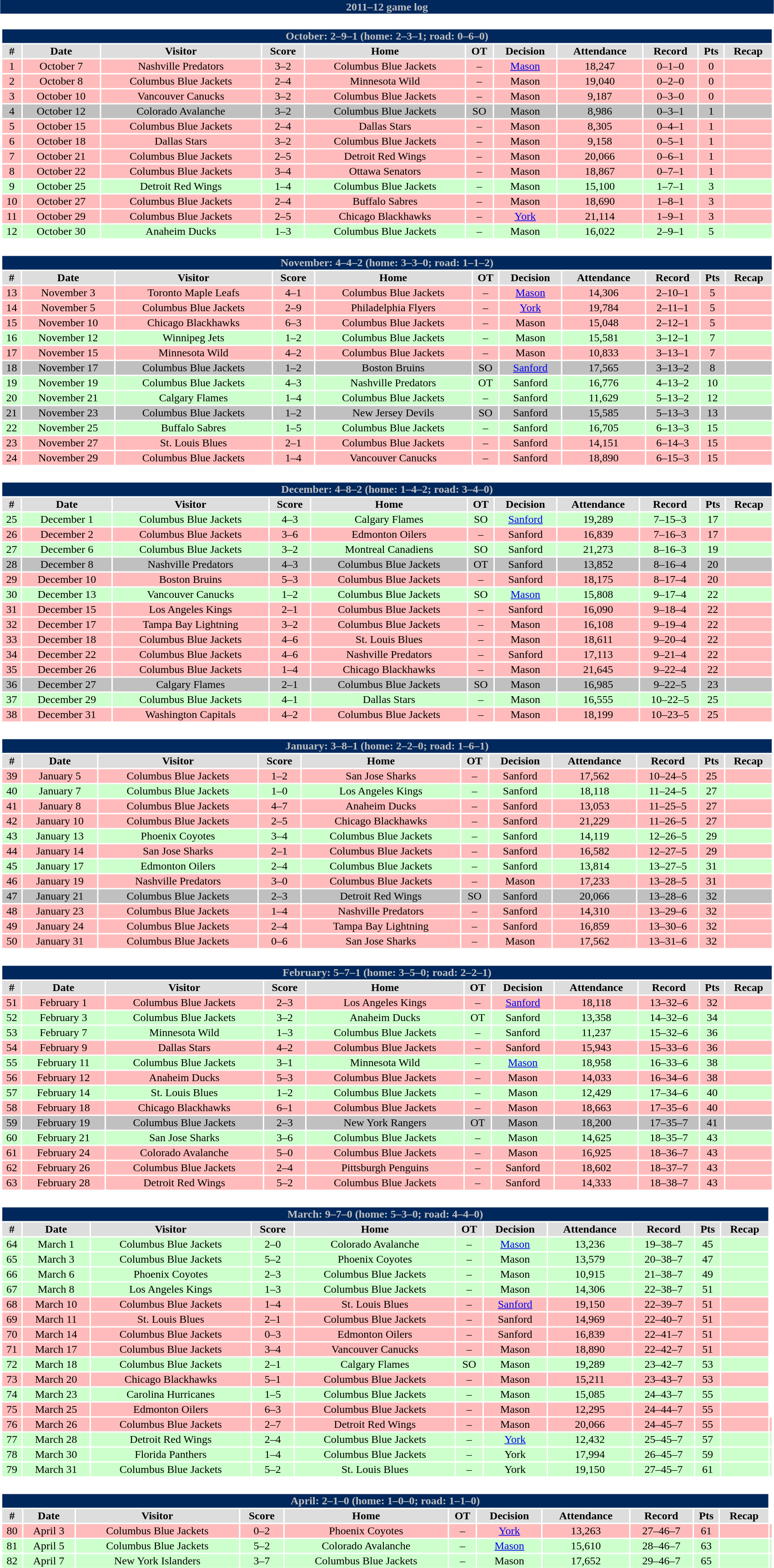<table class="toccolours"  style="width:90%; clear:both; margin:1.5em auto; text-align:center;">
<tr>
<th colspan=11 style="background:#00285D; color:silver;">2011–12 game log</th>
</tr>
<tr>
<td colspan=11><br><table class="toccolours collapsible collapsed" style="width:100%;">
<tr>
<th colspan=11 style="background:#00285D; color:silver;">October: 2–9–1 (home: 2–3–1; road: 0–6–0)</th>
</tr>
<tr style="background:#ddd;">
<td><strong>#</strong></td>
<td><strong>Date</strong></td>
<td><strong>Visitor</strong></td>
<td><strong>Score</strong></td>
<td><strong>Home</strong></td>
<td><strong>OT</strong></td>
<td><strong>Decision</strong></td>
<td><strong>Attendance</strong></td>
<td><strong>Record</strong></td>
<td><strong>Pts</strong></td>
<td><strong>Recap</strong></td>
</tr>
<tr style="background:#fbb;">
<td>1</td>
<td>October 7</td>
<td>Nashville Predators</td>
<td>3–2</td>
<td>Columbus Blue Jackets</td>
<td>–</td>
<td><a href='#'>Mason</a></td>
<td>18,247</td>
<td>0–1–0</td>
<td>0</td>
<td></td>
</tr>
<tr style="background:#fbb;">
<td>2</td>
<td>October 8</td>
<td>Columbus Blue Jackets</td>
<td>2–4</td>
<td>Minnesota Wild</td>
<td>–</td>
<td>Mason</td>
<td>19,040</td>
<td>0–2–0</td>
<td>0</td>
<td></td>
</tr>
<tr style="background:#fbb;">
<td>3</td>
<td>October 10</td>
<td>Vancouver Canucks</td>
<td>3–2</td>
<td>Columbus Blue Jackets</td>
<td>–</td>
<td>Mason</td>
<td>9,187</td>
<td>0–3–0</td>
<td>0</td>
<td></td>
</tr>
<tr style="background:silver;">
<td>4</td>
<td>October 12</td>
<td>Colorado Avalanche</td>
<td>3–2</td>
<td>Columbus Blue Jackets</td>
<td>SO</td>
<td>Mason</td>
<td>8,986</td>
<td>0–3–1</td>
<td>1</td>
<td></td>
</tr>
<tr style="background:#fbb;">
<td>5</td>
<td>October 15</td>
<td>Columbus Blue Jackets</td>
<td>2–4</td>
<td>Dallas Stars</td>
<td>–</td>
<td>Mason</td>
<td>8,305</td>
<td>0–4–1</td>
<td>1</td>
<td></td>
</tr>
<tr style="background:#fbb;">
<td>6</td>
<td>October 18</td>
<td>Dallas Stars</td>
<td>3–2</td>
<td>Columbus Blue Jackets</td>
<td>–</td>
<td>Mason</td>
<td>9,158</td>
<td>0–5–1</td>
<td>1</td>
<td></td>
</tr>
<tr style="background:#fbb;">
<td>7</td>
<td>October 21</td>
<td>Columbus Blue Jackets</td>
<td>2–5</td>
<td>Detroit Red Wings</td>
<td>–</td>
<td>Mason</td>
<td>20,066</td>
<td>0–6–1</td>
<td>1</td>
<td></td>
</tr>
<tr style="background:#fbb;">
<td>8</td>
<td>October 22</td>
<td>Columbus Blue Jackets</td>
<td>3–4</td>
<td>Ottawa Senators</td>
<td>–</td>
<td>Mason</td>
<td>18,867</td>
<td>0–7–1</td>
<td>1</td>
<td></td>
</tr>
<tr style="background:#cfc;">
<td>9</td>
<td>October 25</td>
<td>Detroit Red Wings</td>
<td>1–4</td>
<td>Columbus Blue Jackets</td>
<td>–</td>
<td>Mason</td>
<td>15,100</td>
<td>1–7–1</td>
<td>3</td>
<td></td>
</tr>
<tr style="background:#fbb;">
<td>10</td>
<td>October 27</td>
<td>Columbus Blue Jackets</td>
<td>2–4</td>
<td>Buffalo Sabres</td>
<td>–</td>
<td>Mason</td>
<td>18,690</td>
<td>1–8–1</td>
<td>3</td>
<td></td>
</tr>
<tr style="background:#fbb;">
<td>11</td>
<td>October 29</td>
<td>Columbus Blue Jackets</td>
<td>2–5</td>
<td>Chicago Blackhawks</td>
<td>–</td>
<td><a href='#'>York</a></td>
<td>21,114</td>
<td>1–9–1</td>
<td>3</td>
<td></td>
</tr>
<tr style="background:#cfc;">
<td>12</td>
<td>October 30</td>
<td>Anaheim Ducks</td>
<td>1–3</td>
<td>Columbus Blue Jackets</td>
<td>–</td>
<td>Mason</td>
<td>16,022</td>
<td>2–9–1</td>
<td>5</td>
<td></td>
</tr>
</table>
</td>
</tr>
<tr>
<td colspan=11><br><table class="toccolours collapsible collapsed" style="width:100%;">
<tr>
<th colspan=11 style="background:#00285D; color:silver;">November: 4–4–2 (home: 3–3–0; road: 1–1–2)</th>
</tr>
<tr style="background:#ddd;">
<td><strong>#</strong></td>
<td><strong>Date</strong></td>
<td><strong>Visitor</strong></td>
<td><strong>Score</strong></td>
<td><strong>Home</strong></td>
<td><strong>OT</strong></td>
<td><strong>Decision</strong></td>
<td><strong>Attendance</strong></td>
<td><strong>Record</strong></td>
<td><strong>Pts</strong></td>
<td><strong>Recap</strong></td>
</tr>
<tr style="background:#fbb;">
<td>13</td>
<td>November 3</td>
<td>Toronto Maple Leafs</td>
<td>4–1</td>
<td>Columbus Blue Jackets</td>
<td>–</td>
<td><a href='#'>Mason</a></td>
<td>14,306</td>
<td>2–10–1</td>
<td>5</td>
<td></td>
</tr>
<tr style="background:#fbb;">
<td>14</td>
<td>November 5</td>
<td>Columbus Blue Jackets</td>
<td>2–9</td>
<td>Philadelphia Flyers</td>
<td>–</td>
<td><a href='#'>York</a></td>
<td>19,784</td>
<td>2–11–1</td>
<td>5</td>
<td></td>
</tr>
<tr style="background:#fbb;">
<td>15</td>
<td>November 10</td>
<td>Chicago Blackhawks</td>
<td>6–3</td>
<td>Columbus Blue Jackets</td>
<td>–</td>
<td>Mason</td>
<td>15,048</td>
<td>2–12–1</td>
<td>5</td>
<td></td>
</tr>
<tr style="background:#cfc;">
<td>16</td>
<td>November 12</td>
<td>Winnipeg Jets</td>
<td>1–2</td>
<td>Columbus Blue Jackets</td>
<td>–</td>
<td>Mason</td>
<td>15,581</td>
<td>3–12–1</td>
<td>7</td>
<td></td>
</tr>
<tr style="background:#fbb;">
<td>17</td>
<td>November 15</td>
<td>Minnesota Wild</td>
<td>4–2</td>
<td>Columbus Blue Jackets</td>
<td>–</td>
<td>Mason</td>
<td>10,833</td>
<td>3–13–1</td>
<td>7</td>
<td></td>
</tr>
<tr style="background:silver;">
<td>18</td>
<td>November 17</td>
<td>Columbus Blue Jackets</td>
<td>1–2</td>
<td>Boston Bruins</td>
<td>SO</td>
<td><a href='#'>Sanford</a></td>
<td>17,565</td>
<td>3–13–2</td>
<td>8</td>
<td></td>
</tr>
<tr style="background:#cfc;">
<td>19</td>
<td>November 19</td>
<td>Columbus Blue Jackets</td>
<td>4–3</td>
<td>Nashville Predators</td>
<td>OT</td>
<td>Sanford</td>
<td>16,776</td>
<td>4–13–2</td>
<td>10</td>
<td></td>
</tr>
<tr style="background:#cfc;">
<td>20</td>
<td>November 21</td>
<td>Calgary Flames</td>
<td>1–4</td>
<td>Columbus Blue Jackets</td>
<td>–</td>
<td>Sanford</td>
<td>11,629</td>
<td>5–13–2</td>
<td>12</td>
<td></td>
</tr>
<tr style="background:silver;">
<td>21</td>
<td>November 23</td>
<td>Columbus Blue Jackets</td>
<td>1–2</td>
<td>New Jersey Devils</td>
<td>SO</td>
<td>Sanford</td>
<td>15,585</td>
<td>5–13–3</td>
<td>13</td>
<td></td>
</tr>
<tr style="background:#cfc;">
<td>22</td>
<td>November 25</td>
<td>Buffalo Sabres</td>
<td>1–5</td>
<td>Columbus Blue Jackets</td>
<td>–</td>
<td>Sanford</td>
<td>16,705</td>
<td>6–13–3</td>
<td>15</td>
<td></td>
</tr>
<tr style="background:#fbb;">
<td>23</td>
<td>November 27</td>
<td>St. Louis Blues</td>
<td>2–1</td>
<td>Columbus Blue Jackets</td>
<td>–</td>
<td>Sanford</td>
<td>14,151</td>
<td>6–14–3</td>
<td>15</td>
<td></td>
</tr>
<tr style="background:#fbb;">
<td>24</td>
<td>November 29</td>
<td>Columbus Blue Jackets</td>
<td>1–4</td>
<td>Vancouver Canucks</td>
<td>–</td>
<td>Sanford</td>
<td>18,890</td>
<td>6–15–3</td>
<td>15</td>
<td></td>
</tr>
</table>
</td>
</tr>
<tr>
<td colspan=11><br><table class="toccolours collapsible collapsed" style="width:100%;">
<tr>
<th colspan=11 style="background:#00285D; color:silver;">December: 4–8–2 (home: 1–4–2; road: 3–4–0)</th>
</tr>
<tr style="background:#ddd;">
<td><strong>#</strong></td>
<td><strong>Date</strong></td>
<td><strong>Visitor</strong></td>
<td><strong>Score</strong></td>
<td><strong>Home</strong></td>
<td><strong>OT</strong></td>
<td><strong>Decision</strong></td>
<td><strong>Attendance</strong></td>
<td><strong>Record</strong></td>
<td><strong>Pts</strong></td>
<td><strong>Recap</strong></td>
</tr>
<tr style="background:#cfc;">
<td>25</td>
<td>December 1</td>
<td>Columbus Blue Jackets</td>
<td>4–3</td>
<td>Calgary Flames</td>
<td>SO</td>
<td><a href='#'>Sanford</a></td>
<td>19,289</td>
<td>7–15–3</td>
<td>17</td>
<td></td>
</tr>
<tr style="background:#fbb;">
<td>26</td>
<td>December 2</td>
<td>Columbus Blue Jackets</td>
<td>3–6</td>
<td>Edmonton Oilers</td>
<td>–</td>
<td>Sanford</td>
<td>16,839</td>
<td>7–16–3</td>
<td>17</td>
<td></td>
</tr>
<tr style="background:#cfc;">
<td>27</td>
<td>December 6</td>
<td>Columbus Blue Jackets</td>
<td>3–2</td>
<td>Montreal Canadiens</td>
<td>SO</td>
<td>Sanford</td>
<td>21,273</td>
<td>8–16–3</td>
<td>19</td>
<td></td>
</tr>
<tr style="background:silver;">
<td>28</td>
<td>December 8</td>
<td>Nashville Predators</td>
<td>4–3</td>
<td>Columbus Blue Jackets</td>
<td>OT</td>
<td>Sanford</td>
<td>13,852</td>
<td>8–16–4</td>
<td>20</td>
<td></td>
</tr>
<tr style="background:#fbb;">
<td>29</td>
<td>December 10</td>
<td>Boston Bruins</td>
<td>5–3</td>
<td>Columbus Blue Jackets</td>
<td>–</td>
<td>Sanford</td>
<td>18,175</td>
<td>8–17–4</td>
<td>20</td>
<td></td>
</tr>
<tr style="background:#cfc;">
<td>30</td>
<td>December 13</td>
<td>Vancouver Canucks</td>
<td>1–2</td>
<td>Columbus Blue Jackets</td>
<td>SO</td>
<td><a href='#'>Mason</a></td>
<td>15,808</td>
<td>9–17–4</td>
<td>22</td>
<td></td>
</tr>
<tr style="background:#fbb;">
<td>31</td>
<td>December 15</td>
<td>Los Angeles Kings</td>
<td>2–1</td>
<td>Columbus Blue Jackets</td>
<td>–</td>
<td>Sanford</td>
<td>16,090</td>
<td>9–18–4</td>
<td>22</td>
<td></td>
</tr>
<tr style="background:#fbb;">
<td>32</td>
<td>December 17</td>
<td>Tampa Bay Lightning</td>
<td>3–2</td>
<td>Columbus Blue Jackets</td>
<td>–</td>
<td>Mason</td>
<td>16,108</td>
<td>9–19–4</td>
<td>22</td>
<td></td>
</tr>
<tr style="background:#fbb;">
<td>33</td>
<td>December 18</td>
<td>Columbus Blue Jackets</td>
<td>4–6</td>
<td>St. Louis Blues</td>
<td>–</td>
<td>Mason</td>
<td>18,611</td>
<td>9–20–4</td>
<td>22</td>
<td></td>
</tr>
<tr style="background:#fbb;">
<td>34</td>
<td>December 22</td>
<td>Columbus Blue Jackets</td>
<td>4–6</td>
<td>Nashville Predators</td>
<td>–</td>
<td>Sanford</td>
<td>17,113</td>
<td>9–21–4</td>
<td>22</td>
<td></td>
</tr>
<tr style="background:#fbb;">
<td>35</td>
<td>December 26</td>
<td>Columbus Blue Jackets</td>
<td>1–4</td>
<td>Chicago Blackhawks</td>
<td>–</td>
<td>Mason</td>
<td>21,645</td>
<td>9–22–4</td>
<td>22</td>
<td></td>
</tr>
<tr style="background:silver;">
<td>36</td>
<td>December 27</td>
<td>Calgary Flames</td>
<td>2–1</td>
<td>Columbus Blue Jackets</td>
<td>SO</td>
<td>Mason</td>
<td>16,985</td>
<td>9–22–5</td>
<td>23</td>
<td></td>
</tr>
<tr style="background:#cfc;">
<td>37</td>
<td>December 29</td>
<td>Columbus Blue Jackets</td>
<td>4–1</td>
<td>Dallas Stars</td>
<td>–</td>
<td>Mason</td>
<td>16,555</td>
<td>10–22–5</td>
<td>25</td>
<td></td>
</tr>
<tr style="background:#fbb;">
<td>38</td>
<td>December 31</td>
<td>Washington Capitals</td>
<td>4–2</td>
<td>Columbus Blue Jackets</td>
<td>–</td>
<td>Mason</td>
<td>18,199</td>
<td>10–23–5</td>
<td>25</td>
<td></td>
</tr>
</table>
</td>
</tr>
<tr>
<td colspan=11><br><table class="toccolours collapsible collapsed" style="width:100%;">
<tr>
<th colspan=11 style="background:#00285D; color:silver;">January: 3–8–1 (home: 2–2–0; road: 1–6–1)</th>
</tr>
<tr style="background:#ddd;">
<td><strong>#</strong></td>
<td><strong>Date</strong></td>
<td><strong>Visitor</strong></td>
<td><strong>Score</strong></td>
<td><strong>Home</strong></td>
<td><strong>OT</strong></td>
<td><strong>Decision</strong></td>
<td><strong>Attendance</strong></td>
<td><strong>Record</strong></td>
<td><strong>Pts</strong></td>
<td><strong>Recap</strong></td>
</tr>
<tr style="background:#fbb;">
<td>39</td>
<td>January 5</td>
<td>Columbus Blue Jackets</td>
<td>1–2</td>
<td>San Jose Sharks</td>
<td>–</td>
<td>Sanford</td>
<td>17,562</td>
<td>10–24–5</td>
<td>25</td>
<td></td>
</tr>
<tr style="background:#cfc;">
<td>40</td>
<td>January 7</td>
<td>Columbus Blue Jackets</td>
<td>1–0</td>
<td>Los Angeles Kings</td>
<td>–</td>
<td>Sanford</td>
<td>18,118</td>
<td>11–24–5</td>
<td>27</td>
<td></td>
</tr>
<tr style="background:#fbb;">
<td>41</td>
<td>January 8</td>
<td>Columbus Blue Jackets</td>
<td>4–7</td>
<td>Anaheim Ducks</td>
<td>–</td>
<td>Sanford</td>
<td>13,053</td>
<td>11–25–5</td>
<td>27</td>
<td></td>
</tr>
<tr style="background:#fbb;">
<td>42</td>
<td>January 10</td>
<td>Columbus Blue Jackets</td>
<td>2–5</td>
<td>Chicago Blackhawks</td>
<td>–</td>
<td>Sanford</td>
<td>21,229</td>
<td>11–26–5</td>
<td>27</td>
<td></td>
</tr>
<tr style="background:#cfc;">
<td>43</td>
<td>January 13</td>
<td>Phoenix Coyotes</td>
<td>3–4</td>
<td>Columbus Blue Jackets</td>
<td>–</td>
<td>Sanford</td>
<td>14,119</td>
<td>12–26–5</td>
<td>29</td>
<td></td>
</tr>
<tr style="background:#fbb;">
<td>44</td>
<td>January 14</td>
<td>San Jose Sharks</td>
<td>2–1</td>
<td>Columbus Blue Jackets</td>
<td>–</td>
<td>Sanford</td>
<td>16,582</td>
<td>12–27–5</td>
<td>29</td>
<td></td>
</tr>
<tr style="background:#cfc;">
<td>45</td>
<td>January 17</td>
<td>Edmonton Oilers</td>
<td>2–4</td>
<td>Columbus Blue Jackets</td>
<td>–</td>
<td>Sanford</td>
<td>13,814</td>
<td>13–27–5</td>
<td>31</td>
<td></td>
</tr>
<tr style="background:#fbb;">
<td>46</td>
<td>January 19</td>
<td>Nashville Predators</td>
<td>3–0</td>
<td>Columbus Blue Jackets</td>
<td>–</td>
<td>Mason</td>
<td>17,233</td>
<td>13–28–5</td>
<td>31</td>
<td></td>
</tr>
<tr style="background:silver;">
<td>47</td>
<td>January 21</td>
<td>Columbus Blue Jackets</td>
<td>2–3</td>
<td>Detroit Red Wings</td>
<td>SO</td>
<td>Sanford</td>
<td>20,066</td>
<td>13–28–6</td>
<td>32</td>
<td></td>
</tr>
<tr style="background:#fbb;">
<td>48</td>
<td>January 23</td>
<td>Columbus Blue Jackets</td>
<td>1–4</td>
<td>Nashville Predators</td>
<td>–</td>
<td>Sanford</td>
<td>14,310</td>
<td>13–29–6</td>
<td>32</td>
<td></td>
</tr>
<tr style="background:#fbb;">
<td>49</td>
<td>January 24</td>
<td>Columbus Blue Jackets</td>
<td>2–4</td>
<td>Tampa Bay Lightning</td>
<td>–</td>
<td>Sanford</td>
<td>16,859</td>
<td>13–30–6</td>
<td>32</td>
<td></td>
</tr>
<tr style="background:#fbb;">
<td>50</td>
<td>January 31</td>
<td>Columbus Blue Jackets</td>
<td>0–6</td>
<td>San Jose Sharks</td>
<td>–</td>
<td>Mason</td>
<td>17,562</td>
<td>13–31–6</td>
<td>32</td>
<td></td>
</tr>
</table>
</td>
</tr>
<tr>
<td colspan=11><br><table class="toccolours collapsible collapsed" style="width:100%;">
<tr>
<th colspan=11 style="background:#00285D; color:silver;">February: 5–7–1 (home: 3–5–0; road: 2–2–1)</th>
</tr>
<tr style="background:#ddd;">
<td><strong>#</strong></td>
<td><strong>Date</strong></td>
<td><strong>Visitor</strong></td>
<td><strong>Score</strong></td>
<td><strong>Home</strong></td>
<td><strong>OT</strong></td>
<td><strong>Decision</strong></td>
<td><strong>Attendance</strong></td>
<td><strong>Record</strong></td>
<td><strong>Pts</strong></td>
<td><strong>Recap</strong></td>
</tr>
<tr style="background:#fbb;">
<td>51</td>
<td>February 1</td>
<td>Columbus Blue Jackets</td>
<td>2–3</td>
<td>Los Angeles Kings</td>
<td>–</td>
<td><a href='#'>Sanford</a></td>
<td>18,118</td>
<td>13–32–6</td>
<td>32</td>
<td></td>
</tr>
<tr style="background:#cfc;">
<td>52</td>
<td>February 3</td>
<td>Columbus Blue Jackets</td>
<td>3–2</td>
<td>Anaheim Ducks</td>
<td>OT</td>
<td>Sanford</td>
<td>13,358</td>
<td>14–32–6</td>
<td>34</td>
<td></td>
</tr>
<tr style="background:#cfc;">
<td>53</td>
<td>February 7</td>
<td>Minnesota Wild</td>
<td>1–3</td>
<td>Columbus Blue Jackets</td>
<td>–</td>
<td>Sanford</td>
<td>11,237</td>
<td>15–32–6</td>
<td>36</td>
<td></td>
</tr>
<tr style="background:#fbb;">
<td>54</td>
<td>February 9</td>
<td>Dallas Stars</td>
<td>4–2</td>
<td>Columbus Blue Jackets</td>
<td>–</td>
<td>Sanford</td>
<td>15,943</td>
<td>15–33–6</td>
<td>36</td>
<td></td>
</tr>
<tr style="background:#cfc;">
<td>55</td>
<td>February 11</td>
<td>Columbus Blue Jackets</td>
<td>3–1</td>
<td>Minnesota Wild</td>
<td>–</td>
<td><a href='#'>Mason</a></td>
<td>18,958</td>
<td>16–33–6</td>
<td>38</td>
<td></td>
</tr>
<tr style="background:#fbb;">
<td>56</td>
<td>February 12</td>
<td>Anaheim Ducks</td>
<td>5–3</td>
<td>Columbus Blue Jackets</td>
<td>–</td>
<td>Mason</td>
<td>14,033</td>
<td>16–34–6</td>
<td>38</td>
<td></td>
</tr>
<tr style="background:#cfc;">
<td>57</td>
<td>February 14</td>
<td>St. Louis Blues</td>
<td>1–2</td>
<td>Columbus Blue Jackets</td>
<td>–</td>
<td>Mason</td>
<td>12,429</td>
<td>17–34–6</td>
<td>40</td>
<td></td>
</tr>
<tr style="background:#fbb;">
<td>58</td>
<td>February 18</td>
<td>Chicago Blackhawks</td>
<td>6–1</td>
<td>Columbus Blue Jackets</td>
<td>–</td>
<td>Mason</td>
<td>18,663</td>
<td>17–35–6</td>
<td>40</td>
<td></td>
</tr>
<tr style="background:silver;">
<td>59</td>
<td>February 19</td>
<td>Columbus Blue Jackets</td>
<td>2–3</td>
<td>New York Rangers</td>
<td>OT</td>
<td>Mason</td>
<td>18,200</td>
<td>17–35–7</td>
<td>41</td>
<td></td>
</tr>
<tr style="background:#cfc;">
<td>60</td>
<td>February 21</td>
<td>San Jose Sharks</td>
<td>3–6</td>
<td>Columbus Blue Jackets</td>
<td>–</td>
<td>Mason</td>
<td>14,625</td>
<td>18–35–7</td>
<td>43</td>
<td></td>
</tr>
<tr style="background:#fbb;">
<td>61</td>
<td>February 24</td>
<td>Colorado Avalanche</td>
<td>5–0</td>
<td>Columbus Blue Jackets</td>
<td>–</td>
<td>Mason</td>
<td>16,925</td>
<td>18–36–7</td>
<td>43</td>
<td></td>
</tr>
<tr style="background:#fbb;">
<td>62</td>
<td>February 26</td>
<td>Columbus Blue Jackets</td>
<td>2–4</td>
<td>Pittsburgh Penguins</td>
<td>–</td>
<td>Sanford</td>
<td>18,602</td>
<td>18–37–7</td>
<td>43</td>
<td></td>
</tr>
<tr style="background:#fbb;">
<td>63</td>
<td>February 28</td>
<td>Detroit Red Wings</td>
<td>5–2</td>
<td>Columbus Blue Jackets</td>
<td>–</td>
<td>Sanford</td>
<td>14,333</td>
<td>18–38–7</td>
<td>43</td>
<td></td>
</tr>
</table>
</td>
</tr>
<tr>
<td colspan=11><br><table class="toccolours collapsible collapsed" style="width:100%;">
<tr>
<th colspan=11 style="background:#00285D; color:silver;">March: 9–7–0 (home: 5–3–0; road: 4–4–0)</th>
</tr>
<tr style="background:#ddd;">
<td><strong>#</strong></td>
<td><strong>Date</strong></td>
<td><strong>Visitor</strong></td>
<td><strong>Score</strong></td>
<td><strong>Home</strong></td>
<td><strong>OT</strong></td>
<td><strong>Decision</strong></td>
<td><strong>Attendance</strong></td>
<td><strong>Record</strong></td>
<td><strong>Pts</strong></td>
<td><strong>Recap</strong></td>
</tr>
<tr style="background:#cfc;">
<td>64</td>
<td>March 1</td>
<td>Columbus Blue Jackets</td>
<td>2–0</td>
<td>Colorado Avalanche</td>
<td>–</td>
<td><a href='#'>Mason</a></td>
<td>13,236</td>
<td>19–38–7</td>
<td>45</td>
<td></td>
</tr>
<tr style="background:#cfc;">
<td>65</td>
<td>March 3</td>
<td>Columbus Blue Jackets</td>
<td>5–2</td>
<td>Phoenix Coyotes</td>
<td>–</td>
<td>Mason</td>
<td>13,579</td>
<td>20–38–7</td>
<td>47</td>
<td></td>
</tr>
<tr style="background:#cfc;">
<td>66</td>
<td>March 6</td>
<td>Phoenix Coyotes</td>
<td>2–3</td>
<td>Columbus Blue Jackets</td>
<td>–</td>
<td>Mason</td>
<td>10,915</td>
<td>21–38–7</td>
<td>49</td>
<td></td>
</tr>
<tr style="background:#cfc;">
<td>67</td>
<td>March 8</td>
<td>Los Angeles Kings</td>
<td>1–3</td>
<td>Columbus Blue Jackets</td>
<td>–</td>
<td>Mason</td>
<td>14,306</td>
<td>22–38–7</td>
<td>51</td>
<td></td>
</tr>
<tr style="background:#fbb;">
<td>68</td>
<td>March 10</td>
<td>Columbus Blue Jackets</td>
<td>1–4</td>
<td>St. Louis Blues</td>
<td>–</td>
<td><a href='#'>Sanford</a></td>
<td>19,150</td>
<td>22–39–7</td>
<td>51</td>
<td></td>
</tr>
<tr style="background:#fbb;">
<td>69</td>
<td>March 11</td>
<td>St. Louis Blues</td>
<td>2–1</td>
<td>Columbus Blue Jackets</td>
<td>–</td>
<td>Sanford</td>
<td>14,969</td>
<td>22–40–7</td>
<td>51</td>
<td></td>
</tr>
<tr style="background:#fbb;">
<td>70</td>
<td>March 14</td>
<td>Columbus Blue Jackets</td>
<td>0–3</td>
<td>Edmonton Oilers</td>
<td>–</td>
<td>Sanford</td>
<td>16,839</td>
<td>22–41–7</td>
<td>51</td>
<td></td>
</tr>
<tr style="background:#fbb;">
<td>71</td>
<td>March 17</td>
<td>Columbus Blue Jackets</td>
<td>3–4</td>
<td>Vancouver Canucks</td>
<td>–</td>
<td>Mason</td>
<td>18,890</td>
<td>22–42–7</td>
<td>51</td>
<td></td>
</tr>
<tr style="background:#cfc;">
<td>72</td>
<td>March 18</td>
<td>Columbus Blue Jackets</td>
<td>2–1</td>
<td>Calgary Flames</td>
<td>SO</td>
<td>Mason</td>
<td>19,289</td>
<td>23–42–7</td>
<td>53</td>
<td></td>
</tr>
<tr style="background:#fbb;">
<td>73</td>
<td>March 20</td>
<td>Chicago Blackhawks</td>
<td>5–1</td>
<td>Columbus Blue Jackets</td>
<td>–</td>
<td>Mason</td>
<td>15,211</td>
<td>23–43–7</td>
<td>53</td>
<td></td>
</tr>
<tr style="background:#cfc;">
<td>74</td>
<td>March 23</td>
<td>Carolina Hurricanes</td>
<td>1–5</td>
<td>Columbus Blue Jackets</td>
<td>–</td>
<td>Mason</td>
<td>15,085</td>
<td>24–43–7</td>
<td>55</td>
<td></td>
</tr>
<tr style="background:#fbb;">
<td>75</td>
<td>March 25</td>
<td>Edmonton Oilers</td>
<td>6–3</td>
<td>Columbus Blue Jackets</td>
<td>–</td>
<td>Mason</td>
<td>12,295</td>
<td>24–44–7</td>
<td>55</td>
<td></td>
</tr>
<tr style="background:#fbb;">
<td>76</td>
<td>March 26</td>
<td>Columbus Blue Jackets</td>
<td>2–7</td>
<td>Detroit Red Wings</td>
<td>–</td>
<td>Mason</td>
<td>20,066</td>
<td>24–45–7</td>
<td>55</td>
<td></td>
<td></td>
</tr>
<tr style="background:#cfc;">
<td>77</td>
<td>March 28</td>
<td>Detroit Red Wings</td>
<td>2–4</td>
<td>Columbus Blue Jackets</td>
<td>–</td>
<td><a href='#'>York</a></td>
<td>12,432</td>
<td>25–45–7</td>
<td>57</td>
<td></td>
<td></td>
</tr>
<tr style="background:#cfc;">
<td>78</td>
<td>March 30</td>
<td>Florida Panthers</td>
<td>1–4</td>
<td>Columbus Blue Jackets</td>
<td>–</td>
<td>York</td>
<td>17,994</td>
<td>26–45–7</td>
<td>59</td>
<td></td>
<td></td>
</tr>
<tr style="background:#cfc;">
<td>79</td>
<td>March 31</td>
<td>Columbus Blue Jackets</td>
<td>5–2</td>
<td>St. Louis Blues</td>
<td>–</td>
<td>York</td>
<td>19,150</td>
<td>27–45–7</td>
<td>61</td>
<td></td>
<td></td>
</tr>
</table>
</td>
</tr>
<tr>
<td colspan=11><br><table class="toccolours collapsible collapsed" style="width:100%;">
<tr>
<th colspan=11 style="background:#00285D; color:silver;">April: 2–1–0 (home: 1–0–0; road: 1–1–0)</th>
</tr>
<tr style="background:#ddd;">
<td><strong>#</strong></td>
<td><strong>Date</strong></td>
<td><strong>Visitor</strong></td>
<td><strong>Score</strong></td>
<td><strong>Home</strong></td>
<td><strong>OT</strong></td>
<td><strong>Decision</strong></td>
<td><strong>Attendance</strong></td>
<td><strong>Record</strong></td>
<td><strong>Pts</strong></td>
<td><strong>Recap</strong></td>
</tr>
<tr style="background:#fbb;">
<td>80</td>
<td>April 3</td>
<td>Columbus Blue Jackets</td>
<td>0–2</td>
<td>Phoenix Coyotes</td>
<td>–</td>
<td><a href='#'>York</a></td>
<td>13,263</td>
<td>27–46–7</td>
<td>61</td>
<td></td>
<td></td>
</tr>
<tr style="background:#cfc;">
<td>81</td>
<td>April 5</td>
<td>Columbus Blue Jackets</td>
<td>5–2</td>
<td>Colorado Avalanche</td>
<td>–</td>
<td><a href='#'>Mason</a></td>
<td>15,610</td>
<td>28–46–7</td>
<td>63</td>
<td></td>
<td></td>
</tr>
<tr style="background:#cfc;">
<td>82</td>
<td>April 7</td>
<td>New York Islanders</td>
<td>3–7</td>
<td>Columbus Blue Jackets</td>
<td>–</td>
<td>Mason</td>
<td>17,652</td>
<td>29–46–7</td>
<td>65</td>
<td></td>
<td></td>
</tr>
</table>
</td>
</tr>
</table>
